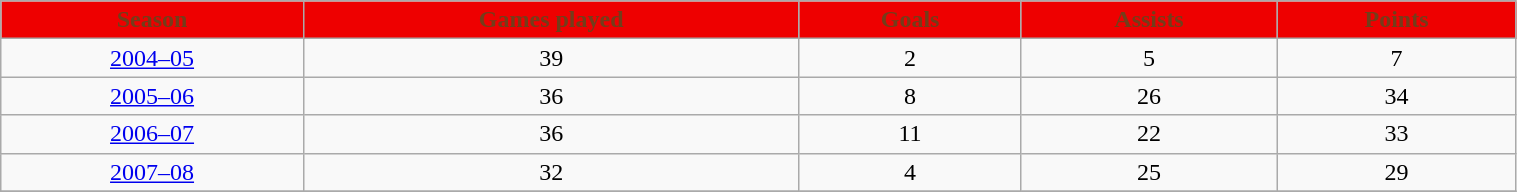<table class="wikitable" width="80%">
<tr align="center"  style="background:#EE0000;color:#733D1A;">
<td><strong>Season</strong></td>
<td><strong>Games played</strong></td>
<td><strong>Goals</strong></td>
<td><strong>Assists</strong></td>
<td><strong>Points</strong></td>
</tr>
<tr align="center" bgcolor="">
<td><a href='#'>2004–05</a></td>
<td>39</td>
<td>2</td>
<td>5</td>
<td>7</td>
</tr>
<tr align="center" bgcolor="">
<td><a href='#'>2005–06</a></td>
<td>36</td>
<td>8</td>
<td>26</td>
<td>34</td>
</tr>
<tr align="center" bgcolor="">
<td><a href='#'>2006–07</a></td>
<td>36</td>
<td>11</td>
<td>22</td>
<td>33</td>
</tr>
<tr align="center" bgcolor="">
<td><a href='#'>2007–08</a></td>
<td>32</td>
<td>4</td>
<td>25</td>
<td>29</td>
</tr>
<tr align="center" bgcolor="">
</tr>
</table>
